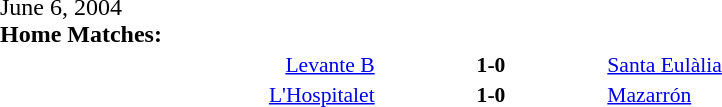<table width=100% cellspacing=1>
<tr>
<th width=20%></th>
<th width=12%></th>
<th width=20%></th>
<th></th>
</tr>
<tr>
<td>June 6, 2004<br><strong>Home Matches:</strong></td>
</tr>
<tr style=font-size:90%>
<td align=right><a href='#'>Levante B</a></td>
<td align=center><strong>1-0</strong></td>
<td><a href='#'>Santa Eulàlia</a></td>
</tr>
<tr style=font-size:90%>
<td align=right><a href='#'>L'Hospitalet</a></td>
<td align=center><strong>1-0</strong></td>
<td><a href='#'>Mazarrón</a></td>
</tr>
</table>
